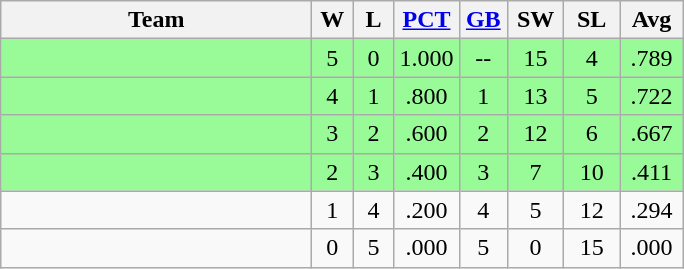<table class=wikitable style="text-align:center;">
<tr>
<th style="width:200px;">Team</th>
<th width=20px>W</th>
<th width=20px>L</th>
<th width=35px><a href='#'>PCT</a></th>
<th width=25px><a href='#'>GB</a></th>
<th width=30px>SW</th>
<th width=30px>SL</th>
<th width=35px>Avg</th>
</tr>
<tr style="background:#98fb98;">
<td align=left></td>
<td>5</td>
<td>0</td>
<td>1.000</td>
<td>--</td>
<td>15</td>
<td>4</td>
<td>.789</td>
</tr>
<tr style="background:#98fb98;">
<td align=left></td>
<td>4</td>
<td>1</td>
<td>.800</td>
<td>1</td>
<td>13</td>
<td>5</td>
<td>.722</td>
</tr>
<tr style="background:#98fb98;">
<td align=left></td>
<td>3</td>
<td>2</td>
<td>.600</td>
<td>2</td>
<td>12</td>
<td>6</td>
<td>.667</td>
</tr>
<tr style="background:#98fb98;">
<td align=left></td>
<td>2</td>
<td>3</td>
<td>.400</td>
<td>3</td>
<td>7</td>
<td>10</td>
<td>.411</td>
</tr>
<tr>
<td align=left></td>
<td>1</td>
<td>4</td>
<td>.200</td>
<td>4</td>
<td>5</td>
<td>12</td>
<td>.294</td>
</tr>
<tr>
<td align=left></td>
<td>0</td>
<td>5</td>
<td>.000</td>
<td>5</td>
<td>0</td>
<td>15</td>
<td>.000</td>
</tr>
</table>
